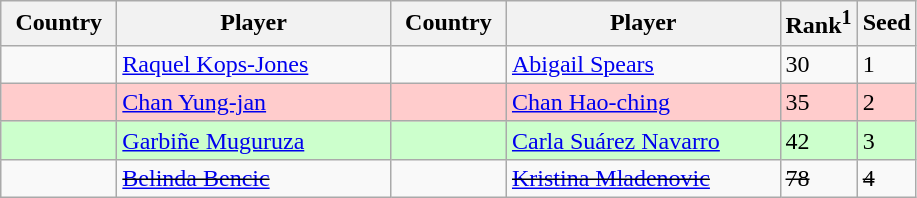<table class="sortable wikitable">
<tr>
<th width="70">Country</th>
<th width="175">Player</th>
<th width="70">Country</th>
<th width="175">Player</th>
<th>Rank<sup>1</sup></th>
<th>Seed</th>
</tr>
<tr>
<td></td>
<td><a href='#'>Raquel Kops-Jones</a></td>
<td></td>
<td><a href='#'>Abigail Spears</a></td>
<td>30</td>
<td>1</td>
</tr>
<tr style="background:#fcc;">
<td></td>
<td><a href='#'>Chan Yung-jan</a></td>
<td></td>
<td><a href='#'>Chan Hao-ching</a></td>
<td>35</td>
<td>2</td>
</tr>
<tr style="background:#cfc;">
<td></td>
<td><a href='#'>Garbiñe Muguruza</a></td>
<td></td>
<td><a href='#'>Carla Suárez Navarro</a></td>
<td>42</td>
<td>3</td>
</tr>
<tr>
<td><s></s></td>
<td><s><a href='#'>Belinda Bencic</a></s></td>
<td><s></s></td>
<td><s><a href='#'>Kristina Mladenovic</a></s></td>
<td><s>78</s></td>
<td><s>4</s></td>
</tr>
</table>
